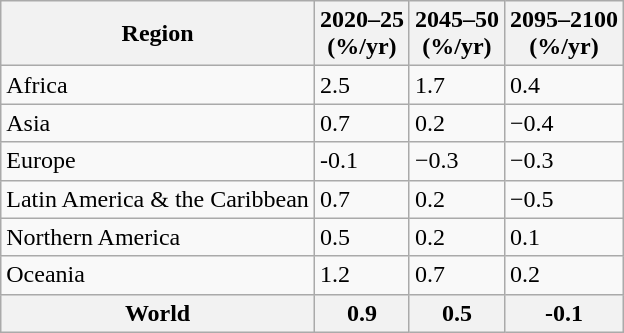<table class="wikitable">
<tr>
<th>Region</th>
<th>2020–25<br>(%/yr)</th>
<th>2045–50<br>(%/yr)</th>
<th>2095–2100<br>(%/yr)</th>
</tr>
<tr>
<td>Africa</td>
<td>2.5</td>
<td>1.7</td>
<td>0.4</td>
</tr>
<tr>
<td>Asia</td>
<td>0.7</td>
<td>0.2</td>
<td>−0.4</td>
</tr>
<tr>
<td>Europe</td>
<td>-0.1</td>
<td>−0.3</td>
<td>−0.3</td>
</tr>
<tr>
<td>Latin America & the Caribbean</td>
<td>0.7</td>
<td>0.2</td>
<td>−0.5</td>
</tr>
<tr>
<td>Northern America</td>
<td>0.5</td>
<td>0.2</td>
<td>0.1</td>
</tr>
<tr>
<td>Oceania</td>
<td>1.2</td>
<td>0.7</td>
<td>0.2</td>
</tr>
<tr>
<th>World</th>
<th>0.9</th>
<th>0.5</th>
<th>-0.1</th>
</tr>
</table>
